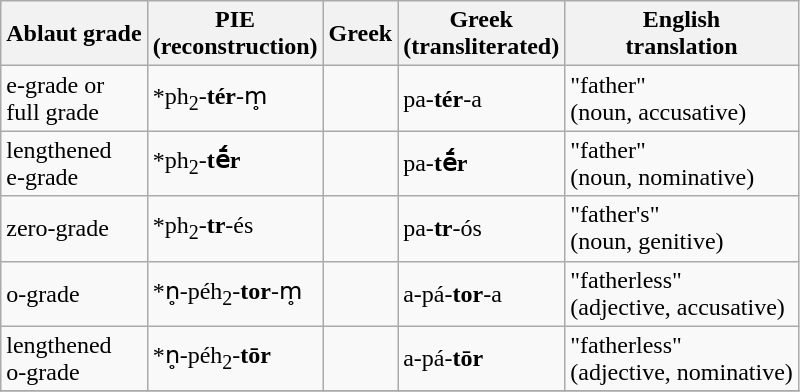<table class="wikitable">
<tr>
<th><strong>Ablaut grade</strong></th>
<th><strong>PIE</strong><br>(reconstruction)</th>
<th><strong>Greek</strong></th>
<th><strong>Greek</strong><br>(transliterated)</th>
<th><strong>English<br>translation</strong></th>
</tr>
<tr>
<td>e-grade or<br>full grade</td>
<td>*ph<sub>2</sub>-<strong>tér</strong>-m̥</td>
<td></td>
<td>pa-<strong>tér</strong>-a</td>
<td>"father"<br>(noun, accusative)</td>
</tr>
<tr>
<td>lengthened<br>e-grade</td>
<td>*ph<sub>2</sub>-<strong>tḗr</strong></td>
<td></td>
<td>pa-<strong>tḗr</strong></td>
<td>"father"<br>(noun, nominative)</td>
</tr>
<tr>
<td>zero-grade</td>
<td>*ph<sub>2</sub>-<strong>tr</strong>-és</td>
<td></td>
<td>pa-<strong>tr</strong>-ós</td>
<td>"father's"<br>(noun, genitive)</td>
</tr>
<tr>
<td>o-grade</td>
<td>*n̥-péh<sub>2</sub>-<strong>tor</strong>-m̥</td>
<td></td>
<td>a-pá-<strong>tor</strong>-a</td>
<td>"fatherless"<br>(adjective, accusative)</td>
</tr>
<tr>
<td>lengthened<br>o-grade</td>
<td>*n̥-péh<sub>2</sub>-<strong>tōr</strong></td>
<td></td>
<td>a-pá-<strong>tōr</strong></td>
<td>"fatherless"<br>(adjective, nominative)</td>
</tr>
<tr>
</tr>
</table>
